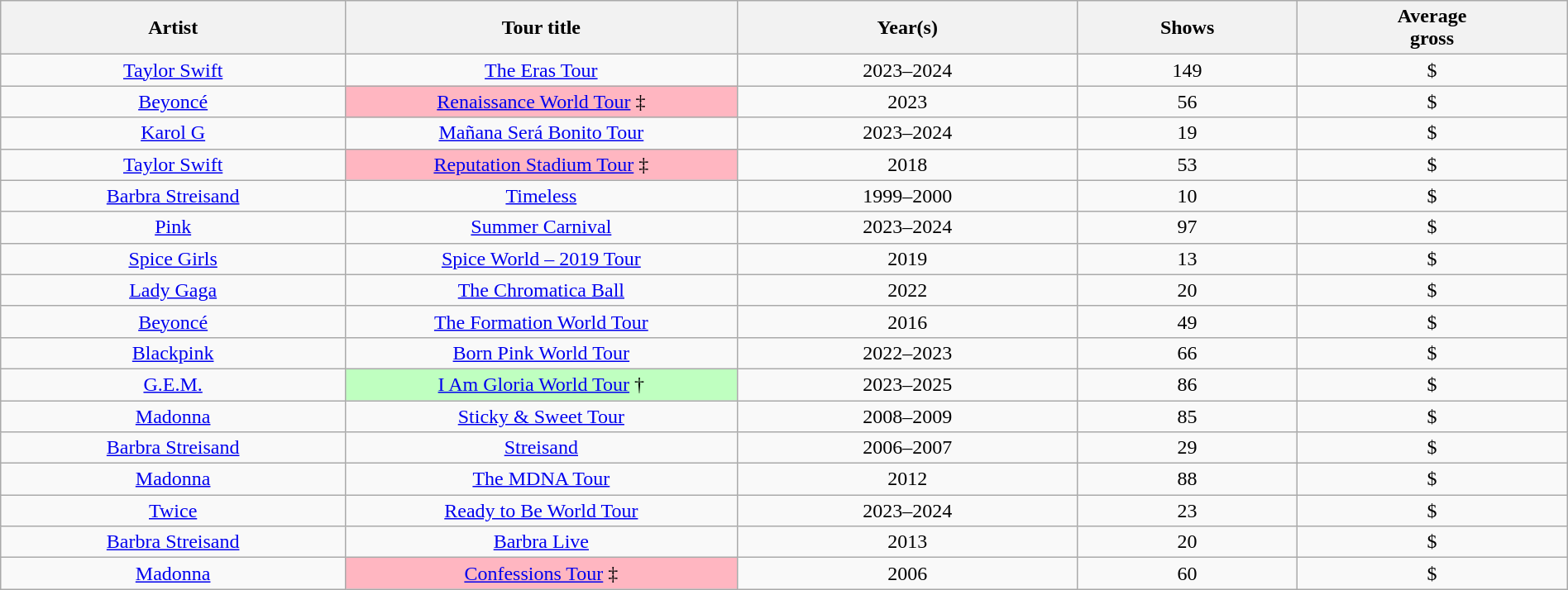<table class="wikitable sortable plainrowheaders" style="text-align:center;" width=100%>
<tr>
<th width=22%>Artist</th>
<th width=25%>Tour title</th>
<th>Year(s)</th>
<th>Shows</th>
<th>Average<br>gross</th>
</tr>
<tr>
<td><a href='#'>Taylor Swift</a></td>
<td align="center"><a href='#'>The Eras Tour</a></td>
<td>2023–2024</td>
<td>149</td>
<td>$</td>
</tr>
<tr>
<td><a href='#'>Beyoncé</a></td>
<td align="center" style="background:#FFB6C1;"><a href='#'>Renaissance World Tour</a> ‡</td>
<td>2023</td>
<td>56</td>
<td>$</td>
</tr>
<tr>
<td><a href='#'>Karol G</a></td>
<td align="center"><a href='#'>Mañana Será Bonito Tour</a></td>
<td>2023–2024</td>
<td>19</td>
<td>$</td>
</tr>
<tr>
<td><a href='#'>Taylor Swift</a></td>
<td align=center style="background:#FFB6C1;"><a href='#'>Reputation Stadium Tour</a> ‡</td>
<td>2018</td>
<td>53</td>
<td>$</td>
</tr>
<tr>
<td><a href='#'>Barbra Streisand</a></td>
<td><a href='#'>Timeless</a></td>
<td>1999–2000</td>
<td>10</td>
<td>$</td>
</tr>
<tr>
<td><a href='#'>Pink</a></td>
<td align="center"><a href='#'>Summer Carnival</a></td>
<td>2023–2024</td>
<td>97</td>
<td>$</td>
</tr>
<tr>
<td><a href='#'>Spice Girls</a></td>
<td><a href='#'>Spice World – 2019 Tour</a></td>
<td>2019</td>
<td>13</td>
<td>$</td>
</tr>
<tr>
<td><a href='#'>Lady Gaga</a></td>
<td><a href='#'>The Chromatica Ball</a></td>
<td>2022</td>
<td>20</td>
<td>$</td>
</tr>
<tr>
<td><a href='#'>Beyoncé</a></td>
<td><a href='#'>The Formation World Tour</a></td>
<td>2016</td>
<td>49</td>
<td>$</td>
</tr>
<tr>
<td><a href='#'>Blackpink</a></td>
<td><a href='#'>Born Pink World Tour</a></td>
<td>2022–2023</td>
<td>66</td>
<td>$</td>
</tr>
<tr>
<td><a href='#'>G.E.M.</a></td>
<td align="center" style="background:#BFFFC0;"><a href='#'>I Am Gloria World Tour</a> †</td>
<td>2023–2025</td>
<td>86</td>
<td>$</td>
</tr>
<tr>
<td><a href='#'>Madonna</a></td>
<td><a href='#'>Sticky & Sweet Tour</a></td>
<td>2008–2009</td>
<td>85</td>
<td>$</td>
</tr>
<tr>
<td><a href='#'>Barbra Streisand</a></td>
<td><a href='#'>Streisand</a></td>
<td>2006–2007</td>
<td>29</td>
<td>$</td>
</tr>
<tr>
<td><a href='#'>Madonna</a></td>
<td><a href='#'>The MDNA Tour</a></td>
<td>2012</td>
<td>88</td>
<td>$</td>
</tr>
<tr>
<td><a href='#'>Twice</a></td>
<td align="center"><a href='#'>Ready to Be World Tour</a></td>
<td>2023–2024</td>
<td>23</td>
<td>$</td>
</tr>
<tr>
<td><a href='#'>Barbra Streisand</a></td>
<td><a href='#'>Barbra Live</a></td>
<td>2013</td>
<td>20</td>
<td>$</td>
</tr>
<tr>
<td><a href='#'>Madonna</a></td>
<td align=center style="background:#FFB6C1;"><a href='#'>Confessions Tour</a> ‡</td>
<td>2006</td>
<td>60</td>
<td>$</td>
</tr>
</table>
